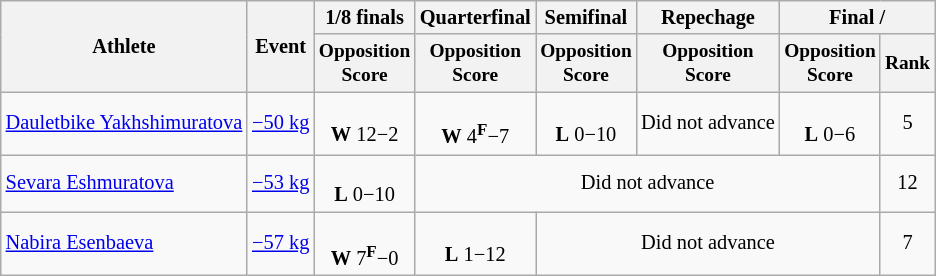<table class=wikitable style=font-size:85%;text-align:center>
<tr>
<th rowspan=2>Athlete</th>
<th rowspan=2>Event</th>
<th>1/8 finals</th>
<th>Quarterfinal</th>
<th>Semifinal</th>
<th>Repechage</th>
<th colspan=2>Final / </th>
</tr>
<tr style=font-size:95%>
<th>Opposition<br>Score</th>
<th>Opposition<br>Score</th>
<th>Opposition<br>Score</th>
<th>Opposition<br>Score</th>
<th>Opposition<br>Score</th>
<th>Rank</th>
</tr>
<tr>
<td align=left><a href='#'>Dauletbike Yakhshimuratova</a></td>
<td align=left><a href='#'>−50 kg</a></td>
<td><br><strong>W</strong> 12−2</td>
<td><br><strong>W</strong> 4<sup><strong>F</strong></sup>−7</td>
<td><br><strong>L</strong> 0−10</td>
<td>Did not advance</td>
<td><br><strong>L</strong> 0−6</td>
<td>5</td>
</tr>
<tr>
<td align=left><a href='#'>Sevara Eshmuratova</a></td>
<td align=left><a href='#'>−53 kg</a></td>
<td><br><strong>L</strong> 0−10</td>
<td colspan=4>Did not advance</td>
<td>12</td>
</tr>
<tr>
<td align=left><a href='#'>Nabira Esenbaeva</a></td>
<td align=left><a href='#'>−57 kg</a></td>
<td><br><strong>W</strong> 7<sup><strong>F</strong></sup>−0</td>
<td><br><strong>L</strong> 1−12</td>
<td colspan=3>Did not advance</td>
<td>7</td>
</tr>
</table>
